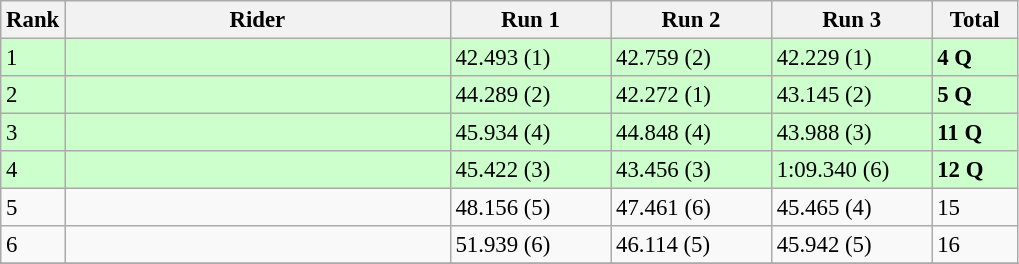<table class="wikitable" style="font-size:95%" style="text-align:center">
<tr>
<th>Rank</th>
<th width=250>Rider</th>
<th width=100>Run 1</th>
<th width=100>Run 2</th>
<th width=100>Run 3</th>
<th width=50>Total</th>
</tr>
<tr bgcolor=ccffcc>
<td>1</td>
<td align=left></td>
<td>42.493 (1)</td>
<td>42.759 (2)</td>
<td>42.229 (1)</td>
<td><strong>4 Q</strong></td>
</tr>
<tr bgcolor=ccffcc>
<td>2</td>
<td align=left></td>
<td>44.289 (2)</td>
<td>42.272 (1)</td>
<td>43.145 (2)</td>
<td><strong>5 Q</strong></td>
</tr>
<tr bgcolor=ccffcc>
<td>3</td>
<td align=left></td>
<td>45.934 (4)</td>
<td>44.848 (4)</td>
<td>43.988 (3)</td>
<td><strong>11 Q</strong></td>
</tr>
<tr bgcolor=ccffcc>
<td>4</td>
<td align=left></td>
<td>45.422 (3)</td>
<td>43.456 (3)</td>
<td>1:09.340 (6)</td>
<td><strong>12 Q</strong></td>
</tr>
<tr>
<td>5</td>
<td align=left></td>
<td>48.156 (5)</td>
<td>47.461 (6)</td>
<td>45.465 (4)</td>
<td>15</td>
</tr>
<tr>
<td>6</td>
<td align=left></td>
<td>51.939 (6)</td>
<td>46.114 (5)</td>
<td>45.942 (5)</td>
<td>16</td>
</tr>
<tr>
</tr>
</table>
